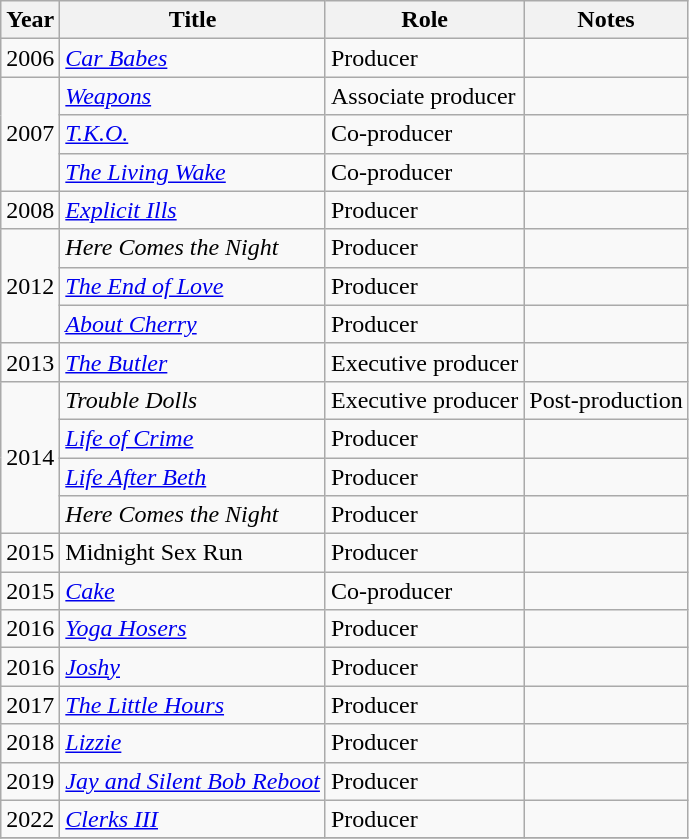<table class="wikitable sortable">
<tr>
<th>Year</th>
<th>Title</th>
<th>Role</th>
<th class="unsortable">Notes</th>
</tr>
<tr>
<td>2006</td>
<td><em><a href='#'>Car Babes</a></em></td>
<td>Producer</td>
<td></td>
</tr>
<tr>
<td rowspan=3>2007</td>
<td><em><a href='#'>Weapons</a></em></td>
<td>Associate producer</td>
<td></td>
</tr>
<tr>
<td><em><a href='#'>T.K.O.</a></em></td>
<td>Co-producer</td>
<td></td>
</tr>
<tr>
<td><em><a href='#'>The Living Wake</a></em></td>
<td>Co-producer</td>
<td></td>
</tr>
<tr>
<td>2008</td>
<td><em><a href='#'>Explicit Ills</a></em></td>
<td>Producer</td>
<td></td>
</tr>
<tr>
<td rowspan=3>2012</td>
<td><em>Here Comes the Night</em></td>
<td>Producer</td>
<td></td>
</tr>
<tr>
<td><em><a href='#'>The End of Love</a></em></td>
<td>Producer</td>
<td></td>
</tr>
<tr>
<td><em><a href='#'>About Cherry</a></em></td>
<td>Producer</td>
<td></td>
</tr>
<tr>
<td>2013</td>
<td><em><a href='#'>The Butler</a></em></td>
<td>Executive producer</td>
<td></td>
</tr>
<tr>
<td rowspan=4>2014</td>
<td><em>Trouble Dolls</em></td>
<td>Executive producer</td>
<td>Post-production</td>
</tr>
<tr>
<td><em><a href='#'>Life of Crime</a></em></td>
<td>Producer</td>
<td></td>
</tr>
<tr>
<td><em><a href='#'>Life After Beth</a></em></td>
<td>Producer</td>
<td></td>
</tr>
<tr>
<td><em>Here Comes the Night</em></td>
<td>Producer</td>
<td></td>
</tr>
<tr>
<td>2015</td>
<td>Midnight Sex Run</td>
<td>Producer</td>
<td></td>
</tr>
<tr>
<td rowspan=1>2015</td>
<td><em><a href='#'>Cake</a></em></td>
<td>Co-producer</td>
<td></td>
</tr>
<tr>
<td>2016</td>
<td><em><a href='#'>Yoga Hosers</a></em></td>
<td>Producer</td>
<td></td>
</tr>
<tr>
<td>2016</td>
<td><a href='#'><em>Joshy</em></a></td>
<td>Producer</td>
<td></td>
</tr>
<tr>
<td>2017</td>
<td><em><a href='#'>The Little Hours</a></em></td>
<td>Producer</td>
<td></td>
</tr>
<tr>
<td>2018</td>
<td><em><a href='#'>Lizzie</a></em></td>
<td>Producer</td>
<td></td>
</tr>
<tr>
<td>2019</td>
<td><em><a href='#'>Jay and Silent Bob Reboot</a></em></td>
<td>Producer</td>
<td></td>
</tr>
<tr>
<td>2022</td>
<td><em><a href='#'>Clerks III</a></em></td>
<td>Producer</td>
<td></td>
</tr>
<tr>
</tr>
</table>
